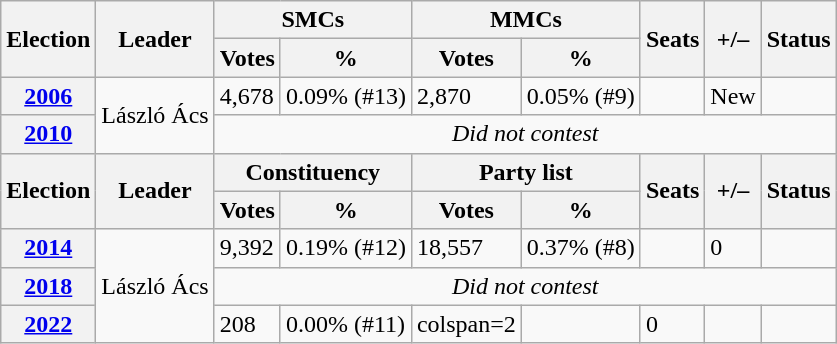<table class="wikitable">
<tr>
<th rowspan=2>Election</th>
<th rowspan=2>Leader</th>
<th colspan=2>SMCs</th>
<th colspan=2>MMCs</th>
<th rowspan=2>Seats</th>
<th rowspan=2>+/–</th>
<th rowspan=2>Status</th>
</tr>
<tr>
<th>Votes</th>
<th>%</th>
<th>Votes</th>
<th>%</th>
</tr>
<tr>
<th><a href='#'>2006</a></th>
<td rowspan=2>László Ács</td>
<td>4,678</td>
<td>0.09% (#13)</td>
<td>2,870</td>
<td>0.05% (#9)</td>
<td></td>
<td>New</td>
<td></td>
</tr>
<tr>
<th><a href='#'>2010</a></th>
<td colspan=8 align=center><em>Did not contest</em></td>
</tr>
<tr>
<th rowspan=2>Election</th>
<th rowspan=2>Leader</th>
<th colspan=2>Constituency</th>
<th colspan=2>Party list</th>
<th rowspan=2>Seats</th>
<th rowspan=2>+/–</th>
<th rowspan=2>Status</th>
</tr>
<tr>
<th>Votes</th>
<th>%</th>
<th>Votes</th>
<th>%</th>
</tr>
<tr>
<th><a href='#'>2014</a></th>
<td rowspan=3>László Ács</td>
<td>9,392</td>
<td>0.19% (#12)</td>
<td>18,557</td>
<td>0.37% (#8)</td>
<td></td>
<td> 0</td>
<td></td>
</tr>
<tr>
<th><a href='#'>2018</a></th>
<td colspan=8 align=center><em>Did not contest</em></td>
</tr>
<tr>
<th><a href='#'>2022</a></th>
<td>208</td>
<td>0.00% (#11)</td>
<td>colspan=2 </td>
<td></td>
<td> 0</td>
<td></td>
</tr>
</table>
